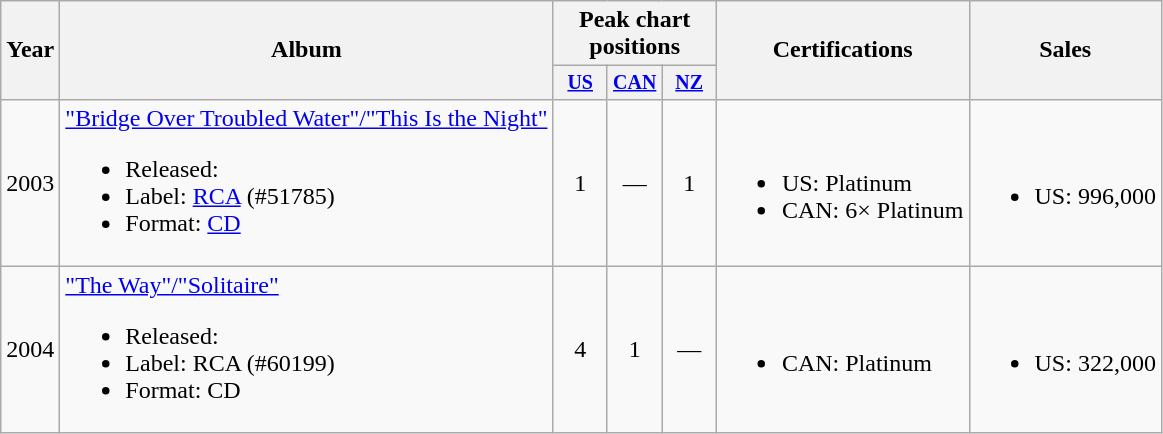<table class="wikitable">
<tr>
<th rowspan="2">Year</th>
<th rowspan="2">Album</th>
<th colspan="3">Peak chart positions</th>
<th rowspan="2">Certifications</th>
<th rowspan="2">Sales</th>
</tr>
<tr style="font-size:smaller;">
<th width="30"><a href='#'>US</a><br></th>
<th width="30"><a href='#'>CAN</a><br></th>
<th width="30"><a href='#'>NZ</a><br></th>
</tr>
<tr>
<td>2003</td>
<td><a href='#'>"Bridge Over Troubled Water"/"This Is the Night"</a><br><ul><li>Released: </li><li>Label: <a href='#'>RCA</a> (#51785)</li><li>Format: <a href='#'>CD</a></li></ul></td>
<td align="center">1</td>
<td align="center">—</td>
<td align="center">1</td>
<td align=left><br><ul><li>US: Platinum</li><li>CAN: 6× Platinum</li></ul></td>
<td align=left><br><ul><li>US: 996,000</li></ul></td>
</tr>
<tr>
<td>2004</td>
<td><a href='#'>"The Way"/"Solitaire"</a><br><ul><li>Released: </li><li>Label: RCA (#60199)</li><li>Format: CD</li></ul></td>
<td align="center">4</td>
<td align="center">1</td>
<td align="center">—</td>
<td align=left><br><ul><li>CAN: Platinum</li></ul></td>
<td align=left><br><ul><li>US: 322,000</li></ul></td>
</tr>
</table>
